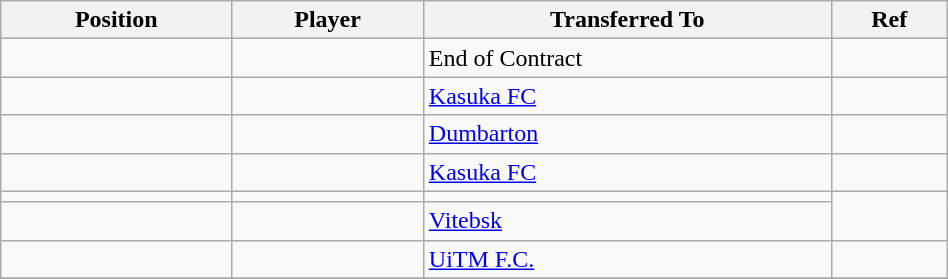<table class="wikitable sortable" style="width:50%; text-align:center; font-size:100%; text-align:left;">
<tr>
<th>Position</th>
<th>Player</th>
<th>Transferred To</th>
<th>Ref</th>
</tr>
<tr>
<td></td>
<td></td>
<td>End of Contract</td>
<td align=center></td>
</tr>
<tr>
<td></td>
<td></td>
<td> <a href='#'>Kasuka FC</a></td>
<td></td>
</tr>
<tr>
<td></td>
<td></td>
<td> <a href='#'>Dumbarton</a></td>
<td align=center></td>
</tr>
<tr>
<td></td>
<td></td>
<td> <a href='#'>Kasuka FC</a></td>
<td></td>
</tr>
<tr>
<td></td>
<td></td>
<td></td>
<td align=center rowspan="2"></td>
</tr>
<tr>
<td></td>
<td></td>
<td> <a href='#'>Vitebsk</a></td>
</tr>
<tr>
<td></td>
<td></td>
<td> <a href='#'>UiTM F.C.</a></td>
<td align=center></td>
</tr>
<tr>
</tr>
</table>
